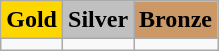<table class="wikitable">
<tr>
<td align=center bgcolor=gold> <strong>Gold</strong></td>
<td align=center bgcolor=silver> <strong>Silver</strong></td>
<td align=center bgcolor=cc9966> <strong>Bronze</strong></td>
</tr>
<tr>
<td></td>
<td></td>
<td></td>
</tr>
</table>
